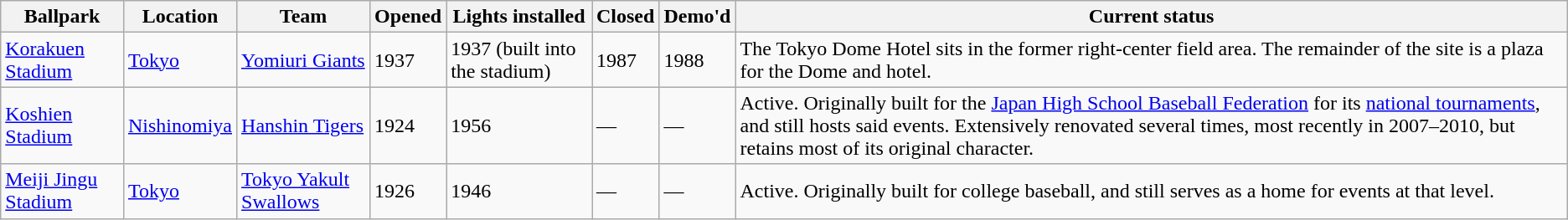<table class="wikitable sortable">
<tr>
<th>Ballpark</th>
<th>Location</th>
<th>Team</th>
<th>Opened</th>
<th>Lights installed</th>
<th>Closed</th>
<th>Demo'd</th>
<th>Current status</th>
</tr>
<tr>
<td><a href='#'>Korakuen Stadium</a></td>
<td><a href='#'>Tokyo</a></td>
<td><a href='#'>Yomiuri Giants</a></td>
<td>1937</td>
<td>1937 (built into the stadium)</td>
<td>1987</td>
<td>1988</td>
<td>The Tokyo Dome Hotel sits in the former right-center field area. The remainder of the site is a plaza for the Dome and hotel.</td>
</tr>
<tr>
<td><a href='#'>Koshien Stadium</a></td>
<td><a href='#'>Nishinomiya</a></td>
<td><a href='#'>Hanshin Tigers</a></td>
<td>1924</td>
<td>1956</td>
<td>—</td>
<td>—</td>
<td>Active. Originally built for the <a href='#'>Japan High School Baseball Federation</a> for its <a href='#'>national tournaments</a>, and still hosts said events. Extensively renovated several times, most recently in 2007–2010, but retains most of its original character.</td>
</tr>
<tr>
<td><a href='#'>Meiji Jingu Stadium</a></td>
<td><a href='#'>Tokyo</a></td>
<td><a href='#'>Tokyo Yakult Swallows</a></td>
<td>1926</td>
<td>1946</td>
<td>—</td>
<td>—</td>
<td>Active. Originally built for college baseball, and still serves as a home for events at that level.</td>
</tr>
</table>
